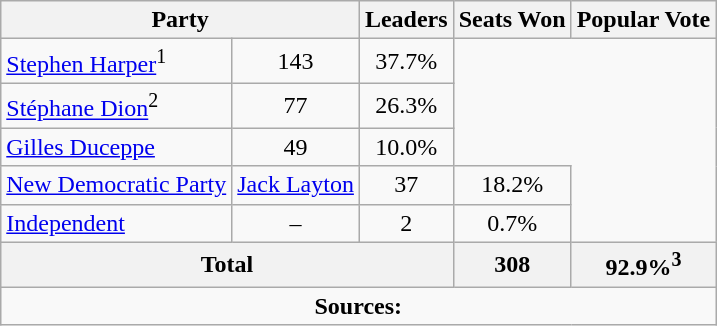<table class="wikitable">
<tr>
<th colspan="2">Party</th>
<th>Leaders</th>
<th>Seats Won</th>
<th>Popular Vote</th>
</tr>
<tr>
<td><a href='#'>Stephen Harper</a><sup>1</sup></td>
<td align=center>143</td>
<td align=center>37.7%</td>
</tr>
<tr>
<td><a href='#'>Stéphane Dion</a><sup>2</sup></td>
<td align=center>77</td>
<td align=center>26.3%</td>
</tr>
<tr>
<td><a href='#'>Gilles Duceppe</a></td>
<td align=center>49</td>
<td align=center>10.0%</td>
</tr>
<tr>
<td><a href='#'>New Democratic Party</a></td>
<td><a href='#'>Jack Layton</a></td>
<td align=center>37</td>
<td align=center>18.2%</td>
</tr>
<tr>
<td><a href='#'>Independent</a></td>
<td align=center>–</td>
<td align=center>2</td>
<td align=center>0.7%</td>
</tr>
<tr>
<th colspan=3>Total</th>
<th>308</th>
<th>92.9%<sup>3</sup></th>
</tr>
<tr>
<td align="center" colspan=5><strong>Sources:</strong> </td>
</tr>
</table>
